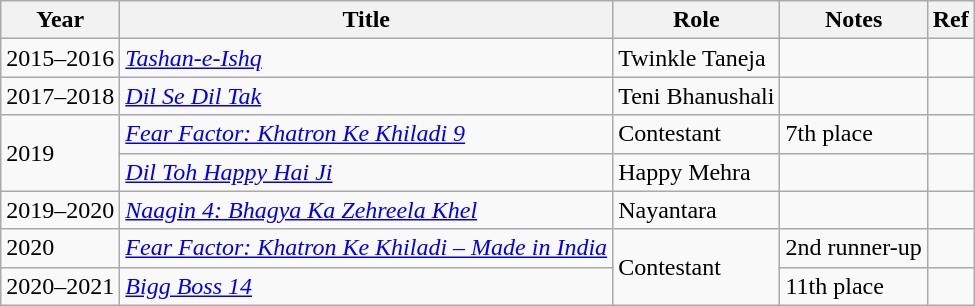<table class="wikitable sortable">
<tr>
<th>Year</th>
<th>Title</th>
<th>Role</th>
<th>Notes</th>
<th class="unsortable" scope="col">Ref</th>
</tr>
<tr>
<td>2015–2016</td>
<td><em><a href='#'>Tashan-e-Ishq</a></em></td>
<td>Twinkle Taneja</td>
<td></td>
<td></td>
</tr>
<tr>
<td>2017–2018</td>
<td><em><a href='#'>Dil Se Dil Tak</a></em></td>
<td>Teni Bhanushali</td>
<td></td>
<td></td>
</tr>
<tr>
<td rowspan="2">2019</td>
<td><em><a href='#'>Fear Factor: Khatron Ke Khiladi 9</a></em></td>
<td>Contestant</td>
<td>7th place</td>
<td></td>
</tr>
<tr>
<td><em><a href='#'>Dil Toh Happy Hai Ji</a></em></td>
<td>Happy Mehra</td>
<td></td>
<td></td>
</tr>
<tr>
<td>2019–2020</td>
<td><em><a href='#'>Naagin 4: Bhagya Ka Zehreela Khel</a></em></td>
<td>Nayantara</td>
<td></td>
<td></td>
</tr>
<tr>
<td>2020</td>
<td><em><a href='#'>Fear Factor: Khatron Ke Khiladi – Made in India</a></em></td>
<td rowspan="2">Contestant</td>
<td>2nd runner-up</td>
<td></td>
</tr>
<tr>
<td>2020–2021</td>
<td><em><a href='#'>Bigg Boss 14</a></em></td>
<td>11th place</td>
<td></td>
</tr>
</table>
